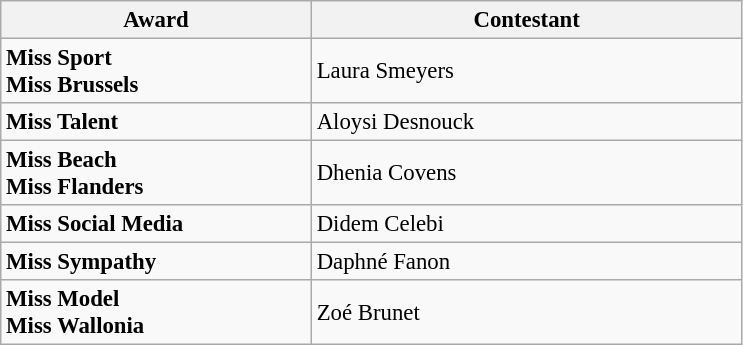<table class="wikitable sortable" style="font-size:95%;">
<tr>
<th style="width:200px;">Award</th>
<th style="width:280px;">Contestant</th>
</tr>
<tr>
<td><strong>Miss Sport</strong><br> <strong>Miss Brussels</strong></td>
<td>Laura Smeyers</td>
</tr>
<tr>
<td><strong>Miss Talent</strong></td>
<td>Aloysi Desnouck</td>
</tr>
<tr>
<td><strong>Miss Beach</strong> <br> <strong>Miss Flanders</strong></td>
<td>Dhenia Covens</td>
</tr>
<tr>
<td><strong>Miss Social Media</strong></td>
<td>Didem Celebi</td>
</tr>
<tr>
<td><strong>Miss Sympathy</strong></td>
<td>Daphné Fanon</td>
</tr>
<tr>
<td><strong>Miss Model</strong> <br> <strong>Miss Wallonia</strong></td>
<td>Zoé Brunet</td>
</tr>
</table>
